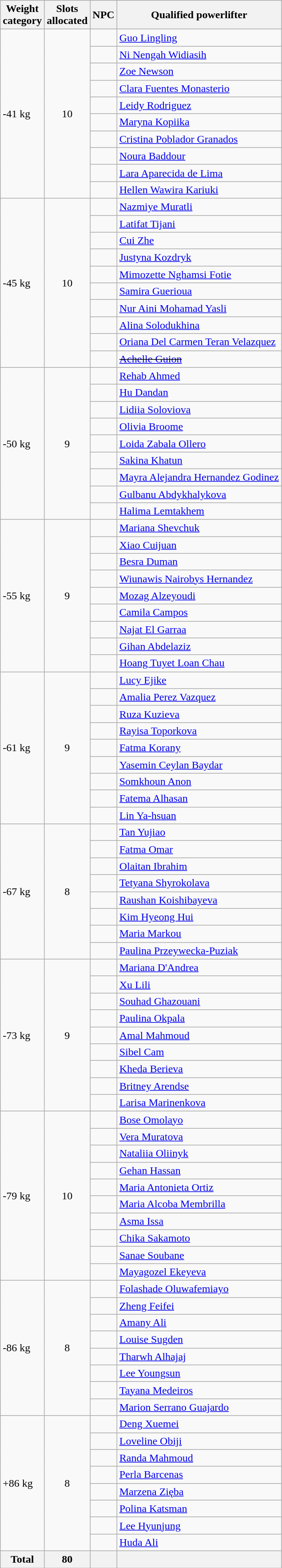<table class="wikitable">
<tr>
<th>Weight<br> category</th>
<th>Slots<br> allocated</th>
<th>NPC</th>
<th>Qualified powerlifter</th>
</tr>
<tr>
<td rowspan=10>-41 kg</td>
<td rowspan=10 align="center">10</td>
<td></td>
<td><a href='#'>Guo Lingling</a></td>
</tr>
<tr>
<td></td>
<td><a href='#'>Ni Nengah Widiasih</a></td>
</tr>
<tr>
<td></td>
<td><a href='#'>Zoe Newson</a></td>
</tr>
<tr>
<td></td>
<td><a href='#'>Clara Fuentes Monasterio</a></td>
</tr>
<tr>
<td></td>
<td><a href='#'>Leidy Rodriguez</a></td>
</tr>
<tr>
<td></td>
<td><a href='#'>Maryna Kopiika</a></td>
</tr>
<tr>
<td></td>
<td><a href='#'>Cristina Poblador Granados</a></td>
</tr>
<tr>
<td></td>
<td><a href='#'>Noura Baddour</a></td>
</tr>
<tr>
<td></td>
<td><a href='#'>Lara Aparecida de Lima</a></td>
</tr>
<tr>
<td></td>
<td><a href='#'>Hellen Wawira Kariuki</a></td>
</tr>
<tr>
<td rowspan=10>-45 kg</td>
<td rowspan=10 align="center">10</td>
<td></td>
<td><a href='#'>Nazmiye Muratli</a></td>
</tr>
<tr>
<td></td>
<td><a href='#'>Latifat Tijani</a></td>
</tr>
<tr>
<td></td>
<td><a href='#'>Cui Zhe</a></td>
</tr>
<tr>
<td></td>
<td><a href='#'>Justyna Kozdryk</a></td>
</tr>
<tr>
<td></td>
<td><a href='#'>Mimozette Nghamsi Fotie</a></td>
</tr>
<tr>
<td></td>
<td><a href='#'>Samira Guerioua</a></td>
</tr>
<tr>
<td></td>
<td><a href='#'>Nur Aini Mohamad Yasli</a></td>
</tr>
<tr>
<td></td>
<td><a href='#'>Alina Solodukhina</a></td>
</tr>
<tr>
<td></td>
<td><a href='#'>Oriana Del Carmen Teran Velazquez</a></td>
</tr>
<tr>
<td><s></s></td>
<td><s><a href='#'>Achelle Guion</a></s></td>
</tr>
<tr>
<td rowspan=9>-50 kg</td>
<td rowspan=9 align="center">9</td>
<td></td>
<td><a href='#'>Rehab Ahmed</a></td>
</tr>
<tr>
<td></td>
<td><a href='#'>Hu Dandan</a></td>
</tr>
<tr>
<td></td>
<td><a href='#'>Lidiia Soloviova</a></td>
</tr>
<tr>
<td></td>
<td><a href='#'>Olivia Broome</a></td>
</tr>
<tr>
<td></td>
<td><a href='#'>Loida Zabala Ollero</a></td>
</tr>
<tr>
<td></td>
<td><a href='#'>Sakina Khatun</a></td>
</tr>
<tr>
<td></td>
<td><a href='#'>Mayra Alejandra Hernandez Godinez</a></td>
</tr>
<tr>
<td></td>
<td><a href='#'>Gulbanu Abdykhalykova</a></td>
</tr>
<tr>
<td></td>
<td><a href='#'>Halima Lemtakhem</a></td>
</tr>
<tr>
<td rowspan=9>-55 kg</td>
<td rowspan=9 align="center">9</td>
<td></td>
<td><a href='#'>Mariana Shevchuk</a></td>
</tr>
<tr>
<td></td>
<td><a href='#'>Xiao Cuijuan</a></td>
</tr>
<tr>
<td></td>
<td><a href='#'>Besra Duman</a></td>
</tr>
<tr>
<td></td>
<td><a href='#'>Wiunawis Nairobys Hernandez</a></td>
</tr>
<tr>
<td></td>
<td><a href='#'>Mozag Alzeyoudi</a></td>
</tr>
<tr>
<td></td>
<td><a href='#'>Camila Campos</a></td>
</tr>
<tr>
<td></td>
<td><a href='#'>Najat El Garraa</a></td>
</tr>
<tr>
<td></td>
<td><a href='#'>Gihan Abdelaziz</a></td>
</tr>
<tr>
<td></td>
<td><a href='#'>Hoang Tuyet Loan Chau</a></td>
</tr>
<tr>
<td rowspan=9>-61 kg</td>
<td rowspan=9 align="center">9</td>
<td></td>
<td><a href='#'>Lucy Ejike</a></td>
</tr>
<tr>
<td></td>
<td><a href='#'>Amalia Perez Vazquez</a></td>
</tr>
<tr>
<td></td>
<td><a href='#'>Ruza Kuzieva</a></td>
</tr>
<tr>
<td></td>
<td><a href='#'>Rayisa Toporkova</a></td>
</tr>
<tr>
<td></td>
<td><a href='#'>Fatma Korany</a></td>
</tr>
<tr>
<td></td>
<td><a href='#'>Yasemin Ceylan Baydar</a></td>
</tr>
<tr>
<td></td>
<td><a href='#'>Somkhoun Anon</a></td>
</tr>
<tr>
<td></td>
<td><a href='#'>Fatema Alhasan</a></td>
</tr>
<tr>
<td></td>
<td><a href='#'>Lin Ya-hsuan</a></td>
</tr>
<tr>
<td rowspan=8>-67 kg</td>
<td rowspan=8 align="center">8</td>
<td></td>
<td><a href='#'>Tan Yujiao</a></td>
</tr>
<tr>
<td></td>
<td><a href='#'>Fatma Omar</a></td>
</tr>
<tr>
<td></td>
<td><a href='#'>Olaitan Ibrahim</a></td>
</tr>
<tr>
<td></td>
<td><a href='#'>Tetyana Shyrokolava</a></td>
</tr>
<tr>
<td></td>
<td><a href='#'>Raushan Koishibayeva</a></td>
</tr>
<tr>
<td></td>
<td><a href='#'>Kim Hyeong Hui</a></td>
</tr>
<tr>
<td></td>
<td><a href='#'>Maria Markou</a></td>
</tr>
<tr>
<td></td>
<td><a href='#'>Paulina Przeywecka-Puziak</a></td>
</tr>
<tr>
<td rowspan=9>-73 kg</td>
<td rowspan=9 align="center">9</td>
<td></td>
<td><a href='#'>Mariana D'Andrea</a></td>
</tr>
<tr>
<td></td>
<td><a href='#'>Xu Lili</a></td>
</tr>
<tr>
<td></td>
<td><a href='#'>Souhad Ghazouani</a></td>
</tr>
<tr>
<td></td>
<td><a href='#'>Paulina Okpala</a></td>
</tr>
<tr>
<td></td>
<td><a href='#'>Amal Mahmoud</a></td>
</tr>
<tr>
<td></td>
<td><a href='#'>Sibel Cam</a></td>
</tr>
<tr>
<td></td>
<td><a href='#'>Kheda Berieva</a></td>
</tr>
<tr>
<td></td>
<td><a href='#'>Britney Arendse</a></td>
</tr>
<tr>
<td></td>
<td><a href='#'>Larisa Marinenkova</a></td>
</tr>
<tr>
<td rowspan=10>-79 kg</td>
<td rowspan=10 align="center">10</td>
<td></td>
<td><a href='#'>Bose Omolayo</a></td>
</tr>
<tr>
<td></td>
<td><a href='#'>Vera Muratova</a></td>
</tr>
<tr>
<td></td>
<td><a href='#'>Nataliia Oliinyk</a></td>
</tr>
<tr>
<td></td>
<td><a href='#'>Gehan Hassan</a></td>
</tr>
<tr>
<td></td>
<td><a href='#'>Maria Antonieta Ortiz</a></td>
</tr>
<tr>
<td></td>
<td><a href='#'>Maria Alcoba Membrilla</a></td>
</tr>
<tr>
<td></td>
<td><a href='#'>Asma Issa</a></td>
</tr>
<tr>
<td></td>
<td><a href='#'>Chika Sakamoto</a></td>
</tr>
<tr>
<td></td>
<td><a href='#'>Sanae Soubane</a></td>
</tr>
<tr>
<td></td>
<td><a href='#'>Mayagozel Ekeyeva</a></td>
</tr>
<tr>
<td rowspan=8>-86 kg</td>
<td rowspan=8 align="center">8</td>
<td></td>
<td><a href='#'>Folashade Oluwafemiayo</a></td>
</tr>
<tr>
<td></td>
<td><a href='#'>Zheng Feifei</a></td>
</tr>
<tr>
<td></td>
<td><a href='#'>Amany Ali</a></td>
</tr>
<tr>
<td></td>
<td><a href='#'>Louise Sugden</a></td>
</tr>
<tr>
<td></td>
<td><a href='#'>Tharwh Alhajaj</a></td>
</tr>
<tr>
<td></td>
<td><a href='#'>Lee Youngsun</a></td>
</tr>
<tr>
<td></td>
<td><a href='#'>Tayana Medeiros</a></td>
</tr>
<tr>
<td></td>
<td><a href='#'>Marion Serrano Guajardo</a></td>
</tr>
<tr>
<td rowspan=8>+86 kg</td>
<td rowspan=8 align="center">8</td>
<td></td>
<td><a href='#'>Deng Xuemei</a></td>
</tr>
<tr>
<td></td>
<td><a href='#'>Loveline Obiji</a></td>
</tr>
<tr>
<td></td>
<td><a href='#'>Randa Mahmoud</a></td>
</tr>
<tr>
<td></td>
<td><a href='#'>Perla Barcenas</a></td>
</tr>
<tr>
<td></td>
<td><a href='#'>Marzena Zięba</a></td>
</tr>
<tr>
<td></td>
<td><a href='#'>Polina Katsman</a></td>
</tr>
<tr>
<td></td>
<td><a href='#'>Lee Hyunjung</a></td>
</tr>
<tr>
<td></td>
<td><a href='#'>Huda Ali</a></td>
</tr>
<tr>
<th>Total</th>
<th align="center">80</th>
<th></th>
<th></th>
</tr>
</table>
